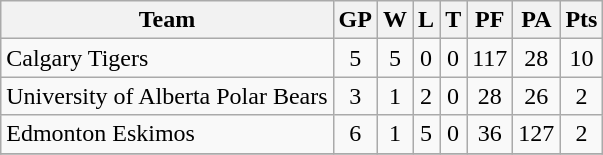<table class="wikitable">
<tr>
<th>Team</th>
<th>GP</th>
<th>W</th>
<th>L</th>
<th>T</th>
<th>PF</th>
<th>PA</th>
<th>Pts</th>
</tr>
<tr align="center">
<td align="left">Calgary Tigers</td>
<td>5</td>
<td>5</td>
<td>0</td>
<td>0</td>
<td>117</td>
<td>28</td>
<td>10</td>
</tr>
<tr align="center">
<td align="left">University of Alberta Polar Bears</td>
<td>3</td>
<td>1</td>
<td>2</td>
<td>0</td>
<td>28</td>
<td>26</td>
<td>2</td>
</tr>
<tr align="center">
<td align="left">Edmonton Eskimos</td>
<td>6</td>
<td>1</td>
<td>5</td>
<td>0</td>
<td>36</td>
<td>127</td>
<td>2</td>
</tr>
<tr align="center">
</tr>
</table>
